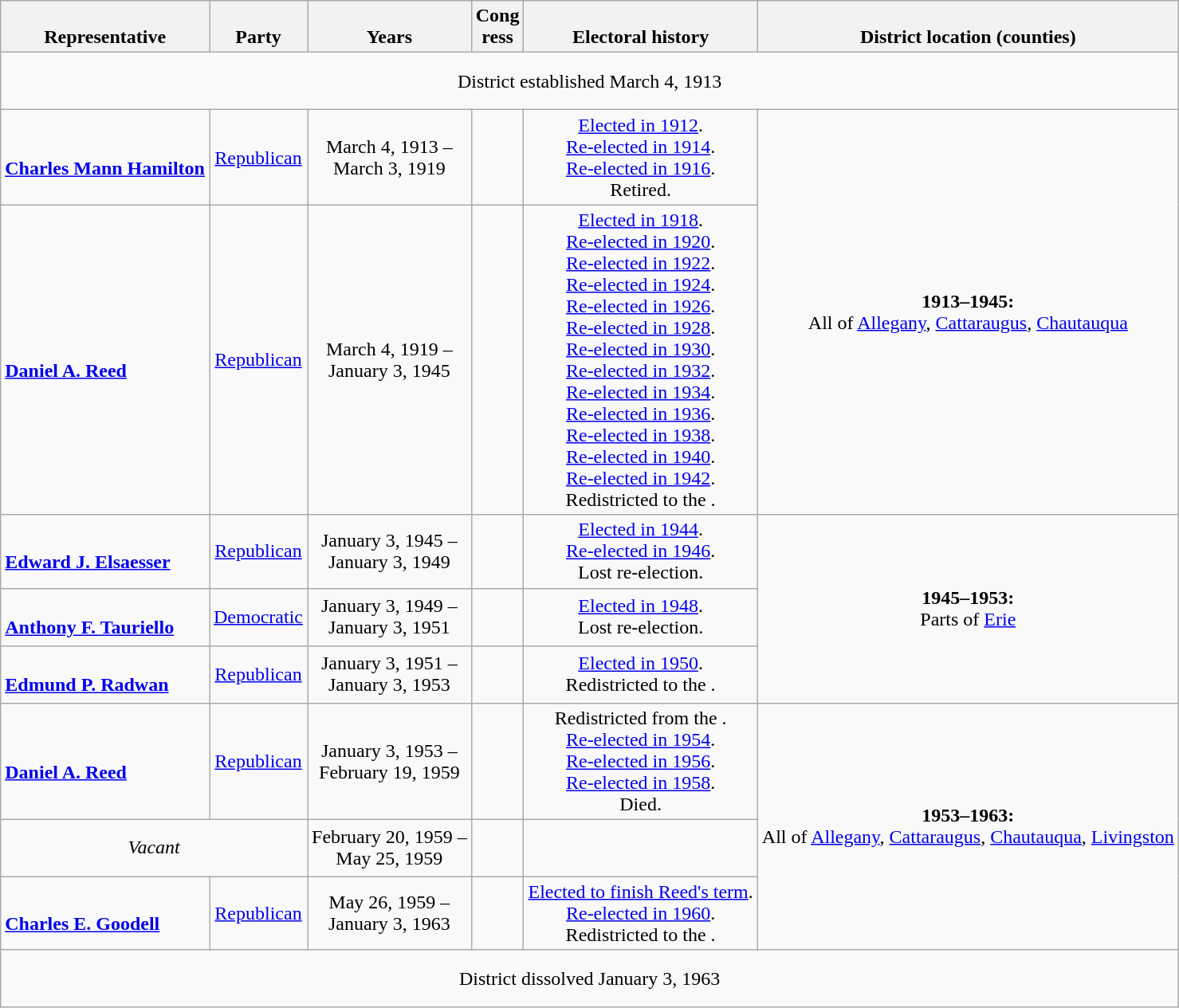<table class=wikitable style="text-align:center">
<tr valign=bottom>
<th>Representative</th>
<th>Party</th>
<th>Years</th>
<th>Cong<br>ress</th>
<th>Electoral history</th>
<th>District location (counties)</th>
</tr>
<tr style="height:3em">
<td colspan=6>District established March 4, 1913</td>
</tr>
<tr style="height:3em">
<td align=left><br><strong><a href='#'>Charles Mann Hamilton</a></strong><br></td>
<td><a href='#'>Republican</a></td>
<td nowrap>March 4, 1913 –<br>March 3, 1919</td>
<td></td>
<td><a href='#'>Elected in 1912</a>.<br><a href='#'>Re-elected in 1914</a>.<br><a href='#'>Re-elected in 1916</a>.<br>Retired.</td>
<td rowspan=2><strong>1913–1945:</strong><br>All of <a href='#'>Allegany</a>, <a href='#'>Cattaraugus</a>, <a href='#'>Chautauqua</a></td>
</tr>
<tr style="height:3em">
<td align=left><br><strong><a href='#'>Daniel A. Reed</a></strong><br></td>
<td><a href='#'>Republican</a></td>
<td nowrap>March 4, 1919 –<br>January 3, 1945</td>
<td></td>
<td><a href='#'>Elected in 1918</a>.<br><a href='#'>Re-elected in 1920</a>.<br><a href='#'>Re-elected in 1922</a>.<br><a href='#'>Re-elected in 1924</a>.<br><a href='#'>Re-elected in 1926</a>.<br><a href='#'>Re-elected in 1928</a>.<br><a href='#'>Re-elected in 1930</a>.<br><a href='#'>Re-elected in 1932</a>.<br><a href='#'>Re-elected in 1934</a>.<br><a href='#'>Re-elected in 1936</a>.<br><a href='#'>Re-elected in 1938</a>.<br><a href='#'>Re-elected in 1940</a>.<br><a href='#'>Re-elected in 1942</a>.<br>Redistricted to the .</td>
</tr>
<tr style="height:3em">
<td align=left><br><strong><a href='#'>Edward J. Elsaesser</a></strong><br></td>
<td><a href='#'>Republican</a></td>
<td nowrap>January 3, 1945 –<br>January 3, 1949</td>
<td></td>
<td><a href='#'>Elected in 1944</a>.<br><a href='#'>Re-elected in 1946</a>.<br>Lost re-election.</td>
<td rowspan=3><strong>1945–1953:</strong><br>Parts of <a href='#'>Erie</a></td>
</tr>
<tr style="height:3em">
<td align=left><br><strong><a href='#'>Anthony F. Tauriello</a></strong><br></td>
<td><a href='#'>Democratic</a></td>
<td nowrap>January 3, 1949 –<br>January 3, 1951</td>
<td></td>
<td><a href='#'>Elected in 1948</a>.<br>Lost re-election.</td>
</tr>
<tr style="height:3em">
<td align=left><br><strong><a href='#'>Edmund P. Radwan</a></strong><br></td>
<td><a href='#'>Republican</a></td>
<td nowrap>January 3, 1951 –<br>January 3, 1953</td>
<td></td>
<td><a href='#'>Elected in 1950</a>.<br>Redistricted to the .</td>
</tr>
<tr style="height:3em">
<td align=left><br><strong><a href='#'>Daniel A. Reed</a></strong><br></td>
<td><a href='#'>Republican</a></td>
<td nowrap>January 3, 1953 –<br>February 19, 1959</td>
<td></td>
<td>Redistricted from the .<br><a href='#'>Re-elected in 1954</a>.<br><a href='#'>Re-elected in 1956</a>.<br><a href='#'>Re-elected in 1958</a>.<br>Died.</td>
<td rowspan=3><strong>1953–1963:</strong><br>All of <a href='#'>Allegany</a>, <a href='#'>Cattaraugus</a>, <a href='#'>Chautauqua</a>, <a href='#'>Livingston</a></td>
</tr>
<tr style="height:3em">
<td colspan=2><em>Vacant</em></td>
<td nowrap>February 20, 1959 –<br>May 25, 1959</td>
<td></td>
</tr>
<tr style="height:3em">
<td align=left><br><strong><a href='#'>Charles E. Goodell</a></strong><br></td>
<td><a href='#'>Republican</a></td>
<td nowrap>May 26, 1959 –<br>January 3, 1963</td>
<td></td>
<td><a href='#'>Elected to finish Reed's term</a>.<br><a href='#'>Re-elected in 1960</a>.<br>Redistricted to the .</td>
</tr>
<tr style="height:3em">
<td colspan=6>District dissolved January 3, 1963</td>
</tr>
</table>
